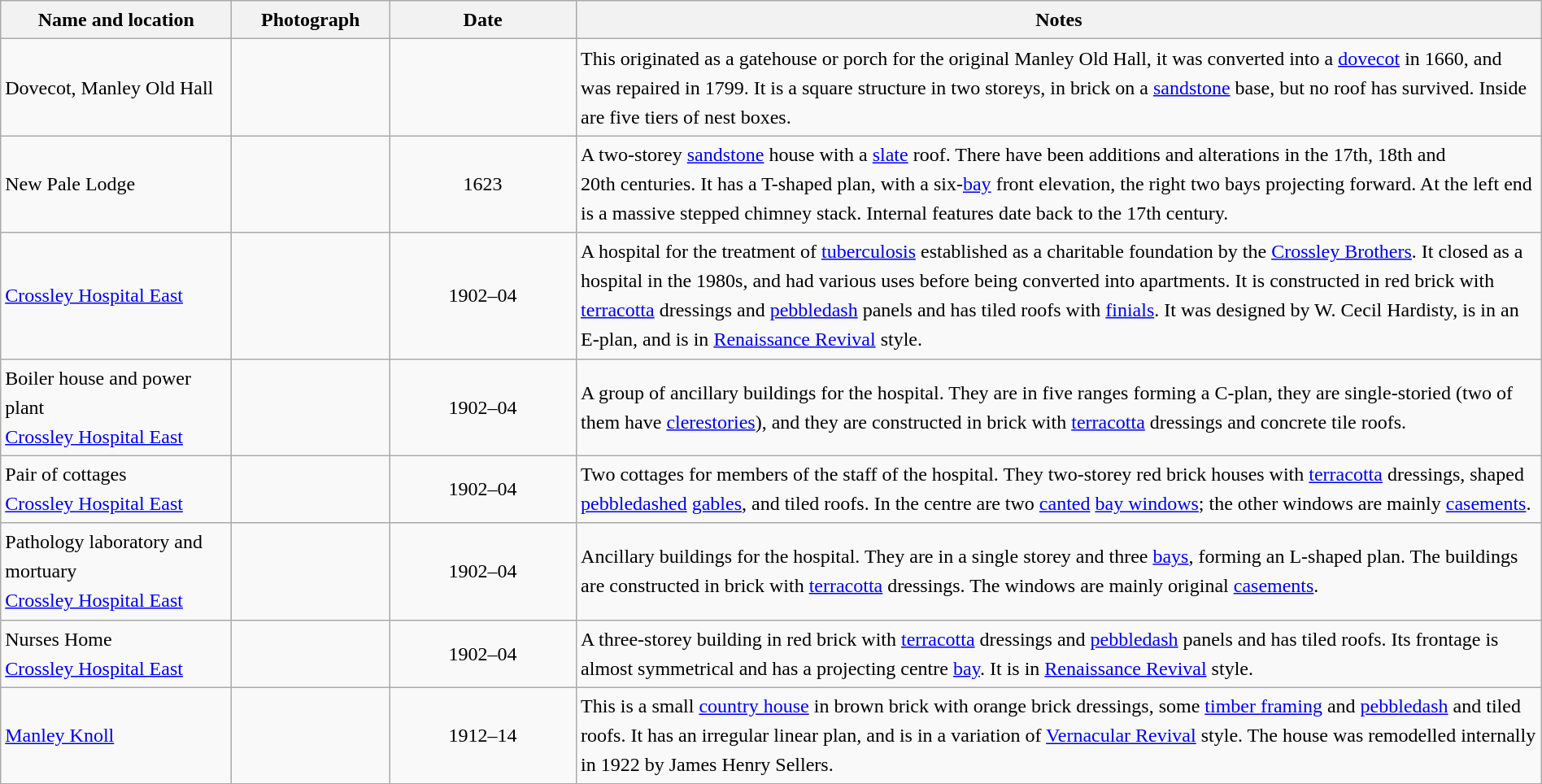<table class="wikitable sortable plainrowheaders" style="width:100%;border:0px;text-align:left;line-height:150%;">
<tr>
<th scope="col" style="width:150px">Name and location</th>
<th scope="col" style="width:100px" class="unsortable">Photograph</th>
<th scope="col" style="width:120px">Date</th>
<th scope="col" style="width:650px" class="unsortable">Notes</th>
</tr>
<tr>
<td>Dovecot, Manley Old Hall<br><small></small></td>
<td></td>
<td align="center"></td>
<td>This originated as a gatehouse or porch for the original Manley Old Hall, it was converted into a <a href='#'>dovecot</a> in 1660, and was repaired in 1799. It is a square structure in two storeys, in brick on a <a href='#'>sandstone</a> base, but no roof has survived. Inside are five tiers of nest boxes.</td>
</tr>
<tr>
<td>New Pale Lodge<br><small></small></td>
<td></td>
<td align="center">1623</td>
<td>A two-storey <a href='#'>sandstone</a> house with a <a href='#'>slate</a> roof. There have been additions and alterations in the 17th, 18th and 20th centuries. It has a T-shaped plan, with a six-<a href='#'>bay</a> front elevation, the right two bays projecting forward. At the left end is a massive stepped chimney stack. Internal features date back to the 17th century.</td>
</tr>
<tr>
<td><a href='#'>Crossley Hospital East</a><br><small></small></td>
<td></td>
<td align="center">1902–04</td>
<td>A hospital for the treatment of <a href='#'>tuberculosis</a> established as a charitable foundation by the <a href='#'>Crossley Brothers</a>. It closed as a hospital in the 1980s, and had various uses before being converted into apartments. It is constructed in red brick with <a href='#'>terracotta</a> dressings and <a href='#'>pebbledash</a> panels and has tiled roofs with <a href='#'>finials</a>. It was designed by W. Cecil Hardisty, is in an E-plan, and is in <a href='#'>Renaissance Revival</a> style.</td>
</tr>
<tr>
<td>Boiler house and power plant<br><a href='#'>Crossley Hospital East</a><br><small></small></td>
<td></td>
<td align="center">1902–04</td>
<td>A group of ancillary buildings for the hospital. They are in five ranges forming a C-plan, they are single-storied (two of them have <a href='#'>clerestories</a>), and they are constructed in brick with <a href='#'>terracotta</a> dressings and concrete tile roofs.</td>
</tr>
<tr>
<td>Pair of cottages<br><a href='#'>Crossley Hospital East</a><br><small></small></td>
<td></td>
<td align="center">1902–04</td>
<td>Two cottages for members of the staff of the hospital. They two-storey red brick houses with <a href='#'>terracotta</a> dressings, shaped <a href='#'>pebbledashed</a> <a href='#'>gables</a>, and tiled roofs. In the centre are two <a href='#'>canted</a> <a href='#'>bay windows</a>; the other windows are mainly <a href='#'>casements</a>.</td>
</tr>
<tr>
<td>Pathology laboratory and mortuary<br><a href='#'>Crossley Hospital East</a><br><small></small></td>
<td></td>
<td align="center">1902–04</td>
<td>Ancillary buildings for the hospital. They are in a single storey and three <a href='#'>bays</a>, forming an L-shaped plan. The buildings are constructed in brick with <a href='#'>terracotta</a> dressings. The windows are mainly original <a href='#'>casements</a>.</td>
</tr>
<tr>
<td>Nurses Home<br><a href='#'>Crossley Hospital East</a><br><small></small></td>
<td></td>
<td align="center">1902–04</td>
<td>A three-storey building in red brick with <a href='#'>terracotta</a> dressings and <a href='#'>pebbledash</a> panels and has tiled roofs. Its frontage is almost symmetrical and has a projecting centre <a href='#'>bay</a>. It is in <a href='#'>Renaissance Revival</a> style.</td>
</tr>
<tr>
<td><a href='#'>Manley Knoll</a><br><small></small></td>
<td></td>
<td align="center">1912–14</td>
<td>This is a small <a href='#'>country house</a> in brown brick with orange brick dressings, some <a href='#'>timber framing</a> and <a href='#'>pebbledash</a> and tiled roofs. It has an irregular linear plan, and is in a variation of <a href='#'>Vernacular Revival</a> style. The house was remodelled internally in 1922 by James Henry Sellers.</td>
</tr>
<tr>
</tr>
</table>
